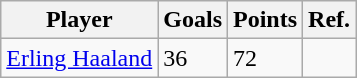<table class="wikitable">
<tr>
<th>Player</th>
<th>Goals</th>
<th>Points</th>
<th>Ref.</th>
</tr>
<tr>
<td> <a href='#'>Erling Haaland</a></td>
<td>36</td>
<td>72</td>
<td></td>
</tr>
</table>
